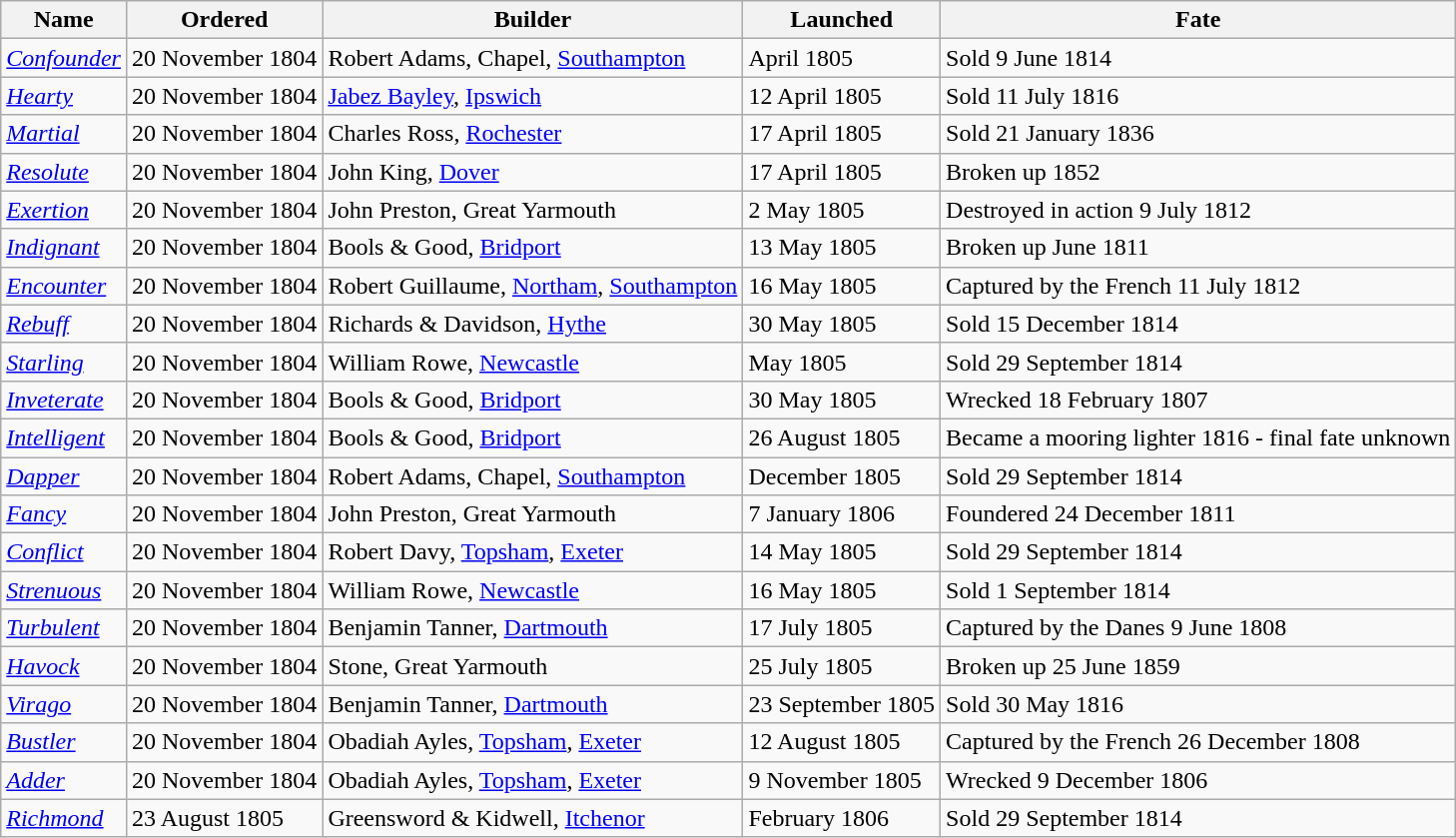<table class="sortable wikitable">
<tr>
<th>Name</th>
<th>Ordered</th>
<th>Builder</th>
<th>Launched</th>
<th>Fate</th>
</tr>
<tr>
<td><a href='#'><em>Confounder</em></a></td>
<td>20 November 1804</td>
<td>Robert Adams, Chapel, <a href='#'>Southampton</a></td>
<td>April 1805</td>
<td>Sold 9 June 1814</td>
</tr>
<tr>
<td><a href='#'><em>Hearty</em></a></td>
<td>20 November 1804</td>
<td><a href='#'>Jabez Bayley</a>, <a href='#'>Ipswich</a></td>
<td>12 April 1805</td>
<td>Sold 11 July 1816</td>
</tr>
<tr>
<td><a href='#'><em>Martial</em></a></td>
<td>20 November 1804</td>
<td>Charles Ross, <a href='#'>Rochester</a></td>
<td>17 April 1805</td>
<td>Sold 21 January 1836</td>
</tr>
<tr>
<td><a href='#'><em>Resolute</em></a></td>
<td>20 November 1804</td>
<td>John King, <a href='#'>Dover</a></td>
<td>17 April 1805</td>
<td>Broken up 1852</td>
</tr>
<tr>
<td><a href='#'><em>Exertion</em></a></td>
<td>20 November 1804</td>
<td>John Preston, Great Yarmouth</td>
<td>2 May 1805</td>
<td>Destroyed in action 9 July 1812</td>
</tr>
<tr>
<td><a href='#'><em>Indignant</em></a></td>
<td>20 November 1804</td>
<td>Bools & Good, <a href='#'>Bridport</a></td>
<td>13 May 1805</td>
<td>Broken up June 1811</td>
</tr>
<tr>
<td><a href='#'><em>Encounter</em></a></td>
<td>20 November 1804</td>
<td>Robert Guillaume, <a href='#'>Northam</a>, <a href='#'>Southampton</a></td>
<td>16 May 1805</td>
<td>Captured by the French 11 July 1812</td>
</tr>
<tr>
<td><a href='#'><em>Rebuff</em></a></td>
<td>20 November 1804</td>
<td>Richards & Davidson, <a href='#'>Hythe</a></td>
<td>30 May 1805</td>
<td>Sold 15 December 1814</td>
</tr>
<tr>
<td><a href='#'><em>Starling</em></a></td>
<td>20 November 1804</td>
<td>William Rowe, <a href='#'>Newcastle</a></td>
<td>May 1805</td>
<td>Sold 29 September 1814</td>
</tr>
<tr>
<td><a href='#'><em>Inveterate</em></a></td>
<td>20 November 1804</td>
<td>Bools & Good, <a href='#'>Bridport</a></td>
<td>30 May 1805</td>
<td>Wrecked 18 February 1807</td>
</tr>
<tr>
<td><a href='#'><em>Intelligent</em></a></td>
<td>20 November 1804</td>
<td>Bools & Good, <a href='#'>Bridport</a></td>
<td>26 August 1805</td>
<td>Became a mooring lighter 1816 - final fate unknown</td>
</tr>
<tr>
<td><a href='#'><em>Dapper</em></a></td>
<td>20 November 1804</td>
<td>Robert Adams, Chapel, <a href='#'>Southampton</a></td>
<td>December 1805</td>
<td>Sold 29 September 1814</td>
</tr>
<tr>
<td><a href='#'><em>Fancy</em></a></td>
<td>20 November 1804</td>
<td>John Preston, Great Yarmouth</td>
<td>7 January 1806</td>
<td>Foundered 24 December 1811</td>
</tr>
<tr>
<td><a href='#'><em>Conflict</em></a></td>
<td>20 November 1804</td>
<td>Robert Davy, <a href='#'>Topsham</a>, <a href='#'>Exeter</a></td>
<td>14 May 1805</td>
<td>Sold 29 September 1814</td>
</tr>
<tr>
<td><a href='#'><em>Strenuous</em></a></td>
<td>20 November 1804</td>
<td>William Rowe, <a href='#'>Newcastle</a></td>
<td>16 May 1805</td>
<td>Sold 1 September 1814</td>
</tr>
<tr>
<td><a href='#'><em>Turbulent</em></a></td>
<td>20 November 1804</td>
<td>Benjamin Tanner, <a href='#'>Dartmouth</a></td>
<td>17 July 1805</td>
<td>Captured by the Danes 9 June 1808</td>
</tr>
<tr>
<td><a href='#'><em>Havock</em></a></td>
<td>20 November 1804</td>
<td>Stone, Great Yarmouth</td>
<td>25 July 1805</td>
<td>Broken up 25 June 1859</td>
</tr>
<tr>
<td><a href='#'><em>Virago</em></a></td>
<td>20 November 1804</td>
<td>Benjamin Tanner, <a href='#'>Dartmouth</a></td>
<td>23 September 1805</td>
<td>Sold 30 May 1816</td>
</tr>
<tr>
<td><a href='#'><em>Bustler</em></a></td>
<td>20 November 1804</td>
<td>Obadiah Ayles, <a href='#'>Topsham</a>, <a href='#'>Exeter</a></td>
<td>12 August 1805</td>
<td>Captured by the French 26 December 1808</td>
</tr>
<tr>
<td><a href='#'><em>Adder</em></a></td>
<td>20 November 1804</td>
<td>Obadiah Ayles, <a href='#'>Topsham</a>, <a href='#'>Exeter</a></td>
<td>9 November 1805</td>
<td>Wrecked 9 December 1806</td>
</tr>
<tr>
<td><a href='#'><em>Richmond</em></a></td>
<td>23 August 1805</td>
<td>Greensword & Kidwell, <a href='#'>Itchenor</a></td>
<td>February 1806</td>
<td>Sold 29 September 1814</td>
</tr>
</table>
